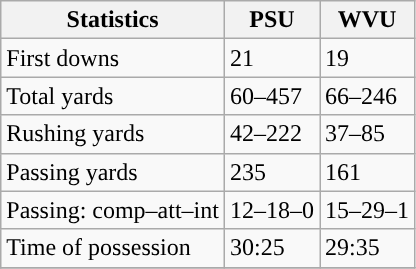<table class="wikitable" style="float: left;">
<tr>
<th>Statistics</th>
<th>PSU</th>
<th>WVU</th>
</tr>
<tr>
<td>First downs</td>
<td>21</td>
<td>19</td>
</tr>
<tr>
<td>Total yards</td>
<td>60–457</td>
<td>66–246</td>
</tr>
<tr>
<td>Rushing yards</td>
<td>42–222</td>
<td>37–85</td>
</tr>
<tr>
<td>Passing yards</td>
<td>235</td>
<td>161</td>
</tr>
<tr>
<td>Passing: comp–att–int</td>
<td>12–18–0</td>
<td>15–29–1</td>
</tr>
<tr>
<td>Time of possession</td>
<td>30:25</td>
<td>29:35</td>
</tr>
<tr>
</tr>
</table>
